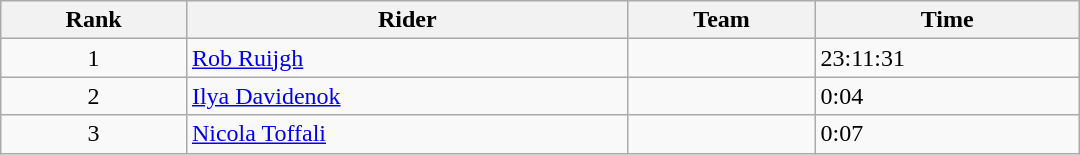<table class="wikitable" style="width:45em;margin-bottom:0;">
<tr>
<th scope="col">Rank</th>
<th scope="col">Rider</th>
<th scope="col">Team</th>
<th scope="col">Time</th>
</tr>
<tr>
<td style="text-align:center;">1</td>
<td><a href='#'>Rob Ruijgh</a></td>
<td></td>
<td>23:11:31</td>
</tr>
<tr>
<td style="text-align:center;">2</td>
<td><a href='#'>Ilya Davidenok</a></td>
<td></td>
<td>0:04</td>
</tr>
<tr>
<td style="text-align:center;">3</td>
<td><a href='#'>Nicola Toffali</a></td>
<td></td>
<td>0:07</td>
</tr>
</table>
